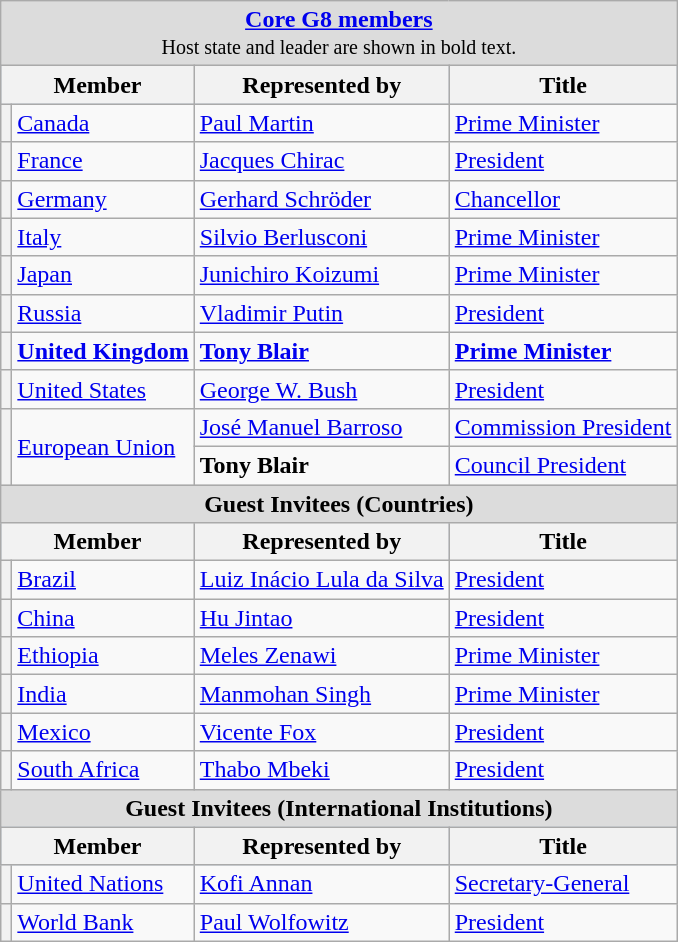<table class="wikitable">
<tr>
<td colspan="4" style="text-align: center; background:Gainsboro"><strong><a href='#'>Core G8 members</a></strong><br><small>Host state and leader are shown in bold text.</small></td>
</tr>
<tr style="background:LightSteelBlue; text-align:center;">
<th colspan=2>Member</th>
<th>Represented by</th>
<th>Title</th>
</tr>
<tr>
<th></th>
<td><a href='#'>Canada</a></td>
<td><a href='#'>Paul Martin</a></td>
<td><a href='#'>Prime Minister</a></td>
</tr>
<tr>
<th></th>
<td><a href='#'>France</a></td>
<td><a href='#'>Jacques Chirac</a></td>
<td><a href='#'>President</a></td>
</tr>
<tr>
<th></th>
<td><a href='#'>Germany</a></td>
<td><a href='#'>Gerhard Schröder</a></td>
<td><a href='#'>Chancellor</a></td>
</tr>
<tr>
<th></th>
<td><a href='#'>Italy</a></td>
<td><a href='#'>Silvio Berlusconi</a></td>
<td><a href='#'>Prime Minister</a></td>
</tr>
<tr>
<th></th>
<td><a href='#'>Japan</a></td>
<td><a href='#'>Junichiro Koizumi</a></td>
<td><a href='#'>Prime Minister</a></td>
</tr>
<tr>
<th></th>
<td><a href='#'>Russia</a></td>
<td><a href='#'>Vladimir Putin</a></td>
<td><a href='#'>President</a></td>
</tr>
<tr>
<th></th>
<td><strong><a href='#'>United Kingdom</a></strong></td>
<td><strong><a href='#'>Tony Blair</a></strong></td>
<td><strong><a href='#'>Prime Minister</a></strong></td>
</tr>
<tr>
<th></th>
<td><a href='#'>United States</a></td>
<td><a href='#'>George W. Bush</a></td>
<td><a href='#'>President</a></td>
</tr>
<tr>
<th rowspan="2"></th>
<td rowspan="2"><a href='#'>European Union</a></td>
<td><a href='#'>José Manuel Barroso</a></td>
<td><a href='#'>Commission President</a></td>
</tr>
<tr>
<td><strong>Tony Blair</strong></td>
<td><a href='#'>Council President</a></td>
</tr>
<tr>
<td colspan="4" style="text-align: center; background:Gainsboro"><strong>Guest Invitees (Countries)</strong><br></td>
</tr>
<tr style="background:LightSteelBlue; text-align:center;">
<th colspan=2>Member</th>
<th>Represented by</th>
<th>Title</th>
</tr>
<tr>
<th></th>
<td><a href='#'>Brazil</a></td>
<td><a href='#'>Luiz Inácio Lula da Silva</a></td>
<td><a href='#'>President</a></td>
</tr>
<tr>
<th></th>
<td><a href='#'>China</a></td>
<td><a href='#'>Hu Jintao</a></td>
<td><a href='#'>President</a></td>
</tr>
<tr>
<th></th>
<td><a href='#'>Ethiopia</a></td>
<td><a href='#'>Meles Zenawi</a></td>
<td><a href='#'>Prime Minister</a></td>
</tr>
<tr>
<th></th>
<td><a href='#'>India</a></td>
<td><a href='#'>Manmohan Singh</a></td>
<td><a href='#'>Prime Minister</a></td>
</tr>
<tr>
<th></th>
<td><a href='#'>Mexico</a></td>
<td><a href='#'>Vicente Fox</a></td>
<td><a href='#'>President</a></td>
</tr>
<tr>
<th></th>
<td><a href='#'>South Africa</a></td>
<td><a href='#'>Thabo Mbeki</a></td>
<td><a href='#'>President</a></td>
</tr>
<tr>
<td colspan="4" style="text-align: center; background:Gainsboro"><strong>Guest Invitees (International Institutions)</strong><br></td>
</tr>
<tr style="background:LightSteelBlue; text-align:center;">
<th colspan=2>Member</th>
<th>Represented by</th>
<th>Title</th>
</tr>
<tr>
<th></th>
<td><a href='#'>United Nations</a></td>
<td><a href='#'>Kofi Annan</a></td>
<td><a href='#'>Secretary-General</a></td>
</tr>
<tr>
<th></th>
<td><a href='#'>World Bank</a></td>
<td><a href='#'>Paul Wolfowitz</a></td>
<td><a href='#'>President</a></td>
</tr>
</table>
